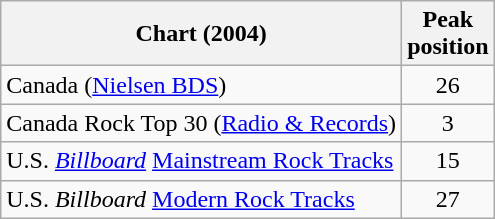<table class="wikitable">
<tr>
<th>Chart (2004)</th>
<th>Peak<br>position</th>
</tr>
<tr>
<td>Canada  (<a href='#'>Nielsen BDS</a>)</td>
<td align="center">26</td>
</tr>
<tr>
<td>Canada Rock Top 30 (<a href='#'>Radio & Records</a>)</td>
<td align="center">3</td>
</tr>
<tr>
<td>U.S. <em><a href='#'>Billboard</a></em> <a href='#'>Mainstream Rock Tracks</a></td>
<td align="center">15</td>
</tr>
<tr>
<td>U.S. <em>Billboard</em> <a href='#'>Modern Rock Tracks</a></td>
<td align="center">27</td>
</tr>
</table>
